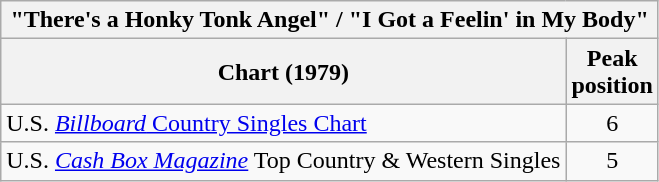<table class="wikitable sortable" border="1">
<tr>
<th colspan="2">"There's a Honky Tonk Angel" / "I Got a Feelin' in My Body"</th>
</tr>
<tr>
<th>Chart (1979)</th>
<th>Peak<br>position</th>
</tr>
<tr>
<td>U.S. <a href='#'><em>Billboard</em> Country Singles Chart</a></td>
<td style="text-align:center;">6</td>
</tr>
<tr>
<td>U.S. <em><a href='#'>Cash Box Magazine</a></em> Top Country & Western Singles</td>
<td style="text-align:center;">5</td>
</tr>
</table>
